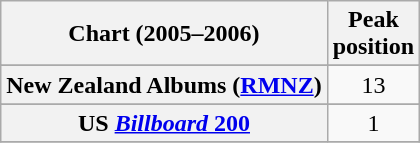<table class="wikitable sortable plainrowheaders" style="text-align:center">
<tr>
<th scope="col">Chart (2005–2006)</th>
<th scope="col">Peak<br> position</th>
</tr>
<tr>
</tr>
<tr>
</tr>
<tr>
</tr>
<tr>
</tr>
<tr>
</tr>
<tr>
</tr>
<tr>
<th scope="row">New Zealand Albums (<a href='#'>RMNZ</a>)</th>
<td>13</td>
</tr>
<tr>
</tr>
<tr>
</tr>
<tr>
</tr>
<tr>
<th scope="row">US <a href='#'><em>Billboard</em> 200</a></th>
<td>1</td>
</tr>
<tr>
</tr>
</table>
